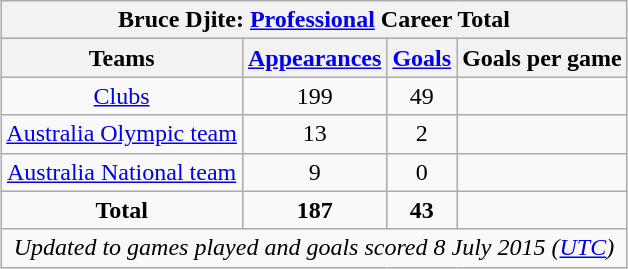<table class="wikitable collapsible collapsed" style="margin:1em auto; text-align: center;">
<tr>
<th colspan="4">Bruce Djite: <a href='#'>Professional</a> Career Total</th>
</tr>
<tr>
<th>Teams</th>
<th><a href='#'>Appearances</a></th>
<th><a href='#'>Goals</a></th>
<th>Goals per game</th>
</tr>
<tr>
<td><a href='#'>Clubs</a></td>
<td>199</td>
<td>49</td>
<td align=center></td>
</tr>
<tr>
<td><a href='#'>Australia Olympic team</a></td>
<td>13</td>
<td>2</td>
<td align=center></td>
</tr>
<tr>
<td><a href='#'>Australia National team</a></td>
<td>9</td>
<td>0</td>
<td align=center></td>
</tr>
<tr>
<td><strong>Total</strong></td>
<td><strong>187</strong></td>
<td><strong>43</strong></td>
<td align=center><strong></strong></td>
</tr>
<tr>
<td style="text-align:center;" colspan="4"><em>Updated to games played and goals scored 8 July 2015 (<a href='#'>UTC</a>)</em></td>
</tr>
</table>
